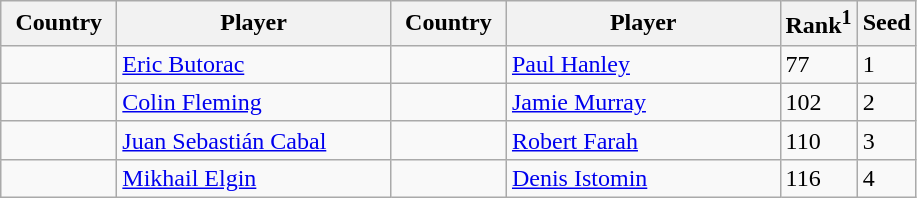<table class="sortable wikitable">
<tr>
<th width="70">Country</th>
<th width="175">Player</th>
<th width="70">Country</th>
<th width="175">Player</th>
<th>Rank<sup>1</sup></th>
<th>Seed</th>
</tr>
<tr>
<td></td>
<td><a href='#'>Eric Butorac</a></td>
<td></td>
<td><a href='#'>Paul Hanley</a></td>
<td>77</td>
<td>1</td>
</tr>
<tr>
<td></td>
<td><a href='#'>Colin Fleming</a></td>
<td></td>
<td><a href='#'>Jamie Murray</a></td>
<td>102</td>
<td>2</td>
</tr>
<tr>
<td></td>
<td><a href='#'>Juan Sebastián Cabal</a></td>
<td></td>
<td><a href='#'>Robert Farah</a></td>
<td>110</td>
<td>3</td>
</tr>
<tr>
<td></td>
<td><a href='#'>Mikhail Elgin</a></td>
<td></td>
<td><a href='#'>Denis Istomin</a></td>
<td>116</td>
<td>4</td>
</tr>
</table>
